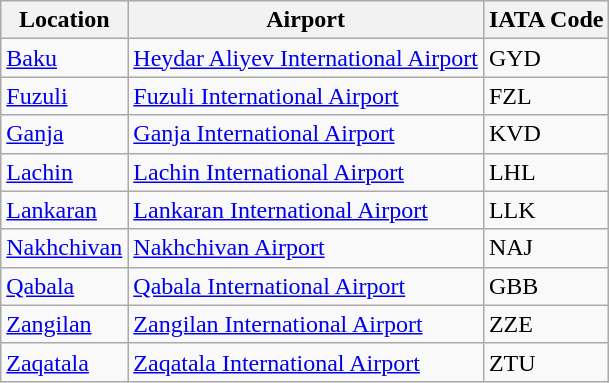<table class="wikitable">
<tr>
<th>Location</th>
<th>Airport</th>
<th>IATA Code</th>
</tr>
<tr>
<td><a href='#'>Baku</a></td>
<td><a href='#'>Heydar Aliyev International Airport</a></td>
<td>GYD</td>
</tr>
<tr>
<td><a href='#'>Fuzuli</a></td>
<td><a href='#'>Fuzuli International Airport</a></td>
<td>FZL</td>
</tr>
<tr>
<td><a href='#'>Ganja</a></td>
<td><a href='#'>Ganja International Airport</a></td>
<td>KVD</td>
</tr>
<tr>
<td><a href='#'>Lachin</a></td>
<td><a href='#'>Lachin International Airport</a></td>
<td>LHL</td>
</tr>
<tr>
<td><a href='#'>Lankaran</a></td>
<td><a href='#'>Lankaran International Airport</a></td>
<td>LLK</td>
</tr>
<tr>
<td><a href='#'>Nakhchivan</a></td>
<td><a href='#'>Nakhchivan Airport</a></td>
<td>NAJ</td>
</tr>
<tr>
<td><a href='#'>Qabala</a></td>
<td><a href='#'>Qabala International Airport</a></td>
<td>GBB</td>
</tr>
<tr>
<td><a href='#'>Zangilan</a></td>
<td><a href='#'>Zangilan International Airport</a></td>
<td>ZZE</td>
</tr>
<tr>
<td><a href='#'>Zaqatala</a></td>
<td><a href='#'>Zaqatala International Airport</a></td>
<td>ZTU</td>
</tr>
</table>
